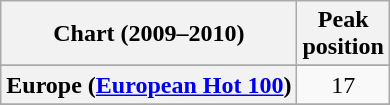<table class="wikitable sortable plainrowheaders" style="text-align:center">
<tr>
<th scope="col">Chart (2009–2010)</th>
<th scope="col">Peak<br>position</th>
</tr>
<tr>
</tr>
<tr>
</tr>
<tr>
</tr>
<tr>
</tr>
<tr>
</tr>
<tr>
</tr>
<tr>
</tr>
<tr>
<th scope="row">Europe (<a href='#'>European Hot 100</a>)</th>
<td>17</td>
</tr>
<tr>
</tr>
<tr>
</tr>
<tr>
</tr>
<tr>
</tr>
<tr>
</tr>
<tr>
</tr>
<tr>
</tr>
<tr>
</tr>
<tr>
</tr>
<tr>
</tr>
<tr>
</tr>
<tr>
</tr>
<tr>
</tr>
<tr>
</tr>
<tr>
</tr>
<tr>
</tr>
<tr>
</tr>
</table>
